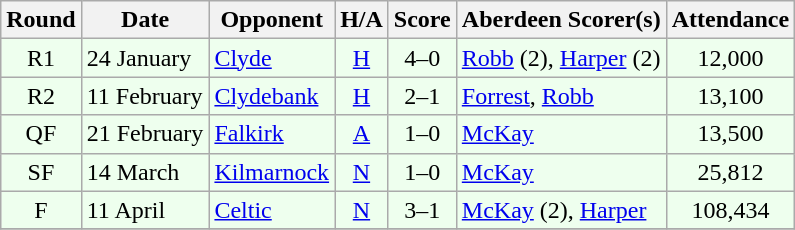<table class="wikitable" style="text-align:center">
<tr>
<th>Round</th>
<th>Date</th>
<th>Opponent</th>
<th>H/A</th>
<th>Score</th>
<th>Aberdeen Scorer(s)</th>
<th>Attendance</th>
</tr>
<tr bgcolor=#EEFFEE>
<td>R1</td>
<td align=left>24 January</td>
<td align=left><a href='#'>Clyde</a></td>
<td><a href='#'>H</a></td>
<td>4–0</td>
<td align=left><a href='#'>Robb</a> (2), <a href='#'>Harper</a> (2)</td>
<td>12,000</td>
</tr>
<tr bgcolor=#EEFFEE>
<td>R2</td>
<td align=left>11 February</td>
<td align=left><a href='#'>Clydebank</a></td>
<td><a href='#'>H</a></td>
<td>2–1</td>
<td align=left><a href='#'>Forrest</a>, <a href='#'>Robb</a></td>
<td>13,100</td>
</tr>
<tr bgcolor=#EEFFEE>
<td>QF</td>
<td align=left>21 February</td>
<td align=left><a href='#'>Falkirk</a></td>
<td><a href='#'>A</a></td>
<td>1–0</td>
<td align=left><a href='#'>McKay</a></td>
<td>13,500</td>
</tr>
<tr bgcolor=#EEFFEE>
<td>SF</td>
<td align=left>14 March</td>
<td align=left><a href='#'>Kilmarnock</a></td>
<td><a href='#'>N</a></td>
<td>1–0</td>
<td align=left><a href='#'>McKay</a></td>
<td>25,812</td>
</tr>
<tr bgcolor=#EEFFEE>
<td>F</td>
<td align=left>11 April</td>
<td align=left><a href='#'>Celtic</a></td>
<td><a href='#'>N</a></td>
<td>3–1</td>
<td align=left><a href='#'>McKay</a> (2), <a href='#'>Harper</a></td>
<td>108,434</td>
</tr>
<tr>
</tr>
</table>
